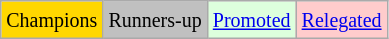<table class="wikitable">
<tr>
<td bgcolor=gold><small>Champions</small></td>
<td bgcolor=silver><small>Runners-up</small></td>
<td bgcolor="#DDFFDD"><small><a href='#'>Promoted</a></small></td>
<td bgcolor="#FFCCCC"><small><a href='#'>Relegated</a></small></td>
</tr>
</table>
